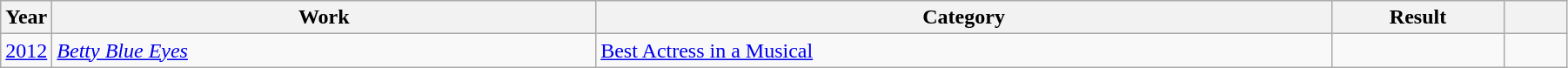<table style="width:95%;" class="wikitable sortable">
<tr>
<th style="width:3%;">Year</th>
<th>Work</th>
<th style="width:47%;">Category</th>
<th style="width:11%;">Result</th>
<th style="width:4%;" scope="col" class="unsortable"></th>
</tr>
<tr>
<td><a href='#'>2012</a></td>
<td><em><a href='#'>Betty Blue Eyes</a></em></td>
<td><a href='#'>Best Actress in a Musical</a></td>
<td></td>
<td></td>
</tr>
</table>
